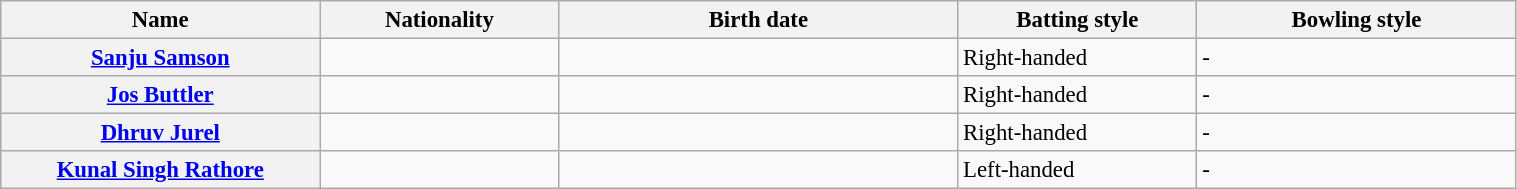<table class="wikitable plainrowheaders" style="font-size:95%; width:80%;">
<tr>
<th scope="col" style="width:20%;">Name</th>
<th scope="col" style="width:15%;">Nationality</th>
<th scope="col" style="width:25%;">Birth date</th>
<th scope="col" style="width:15%;">Batting style</th>
<th scope="col" style="width:20%;">Bowling style</th>
</tr>
<tr>
<th scope="row"><a href='#'>Sanju Samson</a></th>
<td></td>
<td></td>
<td>Right-handed</td>
<td>-</td>
</tr>
<tr>
<th scope="row"><a href='#'>Jos Buttler</a></th>
<td></td>
<td></td>
<td>Right-handed</td>
<td>-</td>
</tr>
<tr>
<th scope="row"><a href='#'>Dhruv Jurel</a></th>
<td></td>
<td></td>
<td>Right-handed</td>
<td>-</td>
</tr>
<tr>
<th scope="row"><a href='#'>Kunal Singh Rathore</a></th>
<td></td>
<td></td>
<td>Left-handed</td>
<td>-</td>
</tr>
</table>
